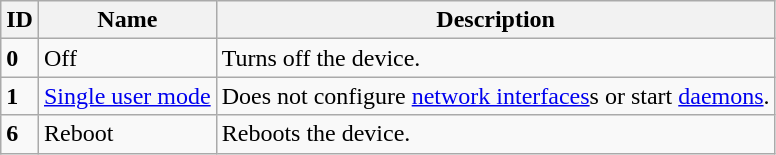<table class="wikitable">
<tr>
<th>ID</th>
<th>Name</th>
<th>Description</th>
</tr>
<tr>
<td><strong>0</strong></td>
<td>Off</td>
<td>Turns off the device.</td>
</tr>
<tr>
<td><strong>1</strong></td>
<td><a href='#'>Single user mode</a></td>
<td>Does not configure <a href='#'>network interfaces</a>s or start <a href='#'>daemons</a>.</td>
</tr>
<tr>
<td><strong>6</strong></td>
<td>Reboot</td>
<td>Reboots the device.</td>
</tr>
</table>
